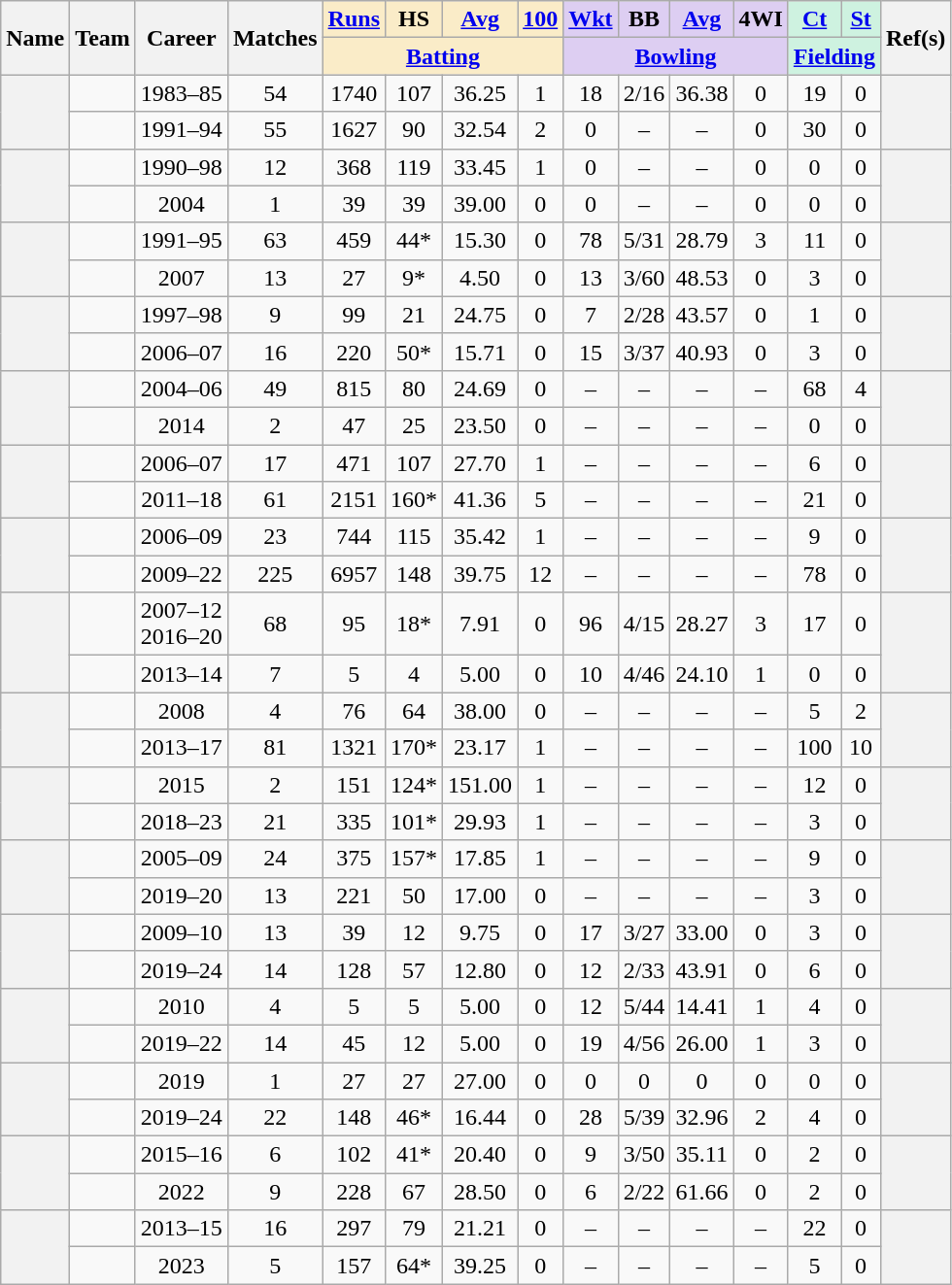<table class="wikitable" style="text-align:center;">
<tr>
<th scope="col" rowspan="2">Name</th>
<th scope="col" rowspan="2">Team</th>
<th scope="col" rowspan="2">Career</th>
<th scope="col" rowspan="2">Matches</th>
<th scope="col" style="background:#faecc8"><a href='#'>Runs</a></th>
<th scope="col" style="background:#faecc8">HS</th>
<th scope="col" style="background:#faecc8"><a href='#'>Avg</a></th>
<th scope="col" style="background:#faecc8"><a href='#'>100</a></th>
<th scope="col" style="background:#ddcef2"><a href='#'>Wkt</a></th>
<th scope="col" style="background:#ddcef2">BB</th>
<th scope="col" style="background:#ddcef2"><a href='#'>Avg</a></th>
<th scope="col" style="background:#ddcef2">4WI</th>
<th scope="col" style="background:#cef2e0"><a href='#'>Ct</a></th>
<th scope="col" style="background:#cef2e0"><a href='#'>St</a></th>
<th scope="col" rowspan="2">Ref(s)</th>
</tr>
<tr class="unsortable">
<th scope="col" colspan=4 style="background:#faecc8"><a href='#'>Batting</a></th>
<th scope="col" colspan=4 style="background:#ddcef2"><a href='#'>Bowling</a></th>
<th scope="col" colspan=2 style="background:#cef2e0"><a href='#'>Fielding</a></th>
</tr>
<tr>
<th scope="row" rowspan="2"></th>
<td></td>
<td>1983–85</td>
<td>54</td>
<td>1740</td>
<td>107</td>
<td>36.25</td>
<td>1</td>
<td>18</td>
<td>2/16</td>
<td>36.38</td>
<td>0</td>
<td>19</td>
<td>0</td>
<th rowspan="2"></th>
</tr>
<tr>
<td></td>
<td>1991–94</td>
<td>55</td>
<td>1627</td>
<td>90</td>
<td>32.54</td>
<td>2</td>
<td>0</td>
<td>–</td>
<td>–</td>
<td>0</td>
<td>30</td>
<td>0</td>
</tr>
<tr>
<th scope="row" rowspan="2"></th>
<td></td>
<td>1990–98</td>
<td>12</td>
<td>368</td>
<td>119</td>
<td>33.45</td>
<td>1</td>
<td>0</td>
<td>–</td>
<td>–</td>
<td>0</td>
<td>0</td>
<td>0</td>
<th rowspan="2"></th>
</tr>
<tr>
<td></td>
<td>2004</td>
<td>1</td>
<td>39</td>
<td>39</td>
<td>39.00</td>
<td>0</td>
<td>0</td>
<td>–</td>
<td>–</td>
<td>0</td>
<td>0</td>
<td>0</td>
</tr>
<tr>
<th scope="row" rowspan="2"></th>
<td></td>
<td>1991–95</td>
<td>63</td>
<td>459</td>
<td>44*</td>
<td>15.30</td>
<td>0</td>
<td>78</td>
<td>5/31</td>
<td>28.79</td>
<td>3</td>
<td>11</td>
<td>0</td>
<th rowspan="2"></th>
</tr>
<tr>
<td></td>
<td>2007</td>
<td>13</td>
<td>27</td>
<td>9*</td>
<td>4.50</td>
<td>0</td>
<td>13</td>
<td>3/60</td>
<td>48.53</td>
<td>0</td>
<td>3</td>
<td>0</td>
</tr>
<tr>
<th scope="row" rowspan="2"></th>
<td></td>
<td>1997–98</td>
<td>9</td>
<td>99</td>
<td>21</td>
<td>24.75</td>
<td>0</td>
<td>7</td>
<td>2/28</td>
<td>43.57</td>
<td>0</td>
<td>1</td>
<td>0</td>
<th rowspan="2"></th>
</tr>
<tr>
<td></td>
<td>2006–07</td>
<td>16</td>
<td>220</td>
<td>50*</td>
<td>15.71</td>
<td>0</td>
<td>15</td>
<td>3/37</td>
<td>40.93</td>
<td>0</td>
<td>3</td>
<td>0</td>
</tr>
<tr>
<th scope="row" rowspan="2"></th>
<td></td>
<td>2004–06</td>
<td>49</td>
<td>815</td>
<td>80</td>
<td>24.69</td>
<td>0</td>
<td>–</td>
<td>–</td>
<td>–</td>
<td>–</td>
<td>68</td>
<td>4</td>
<th rowspan=2></th>
</tr>
<tr>
<td></td>
<td>2014</td>
<td>2</td>
<td>47</td>
<td>25</td>
<td>23.50</td>
<td>0</td>
<td>–</td>
<td>–</td>
<td>–</td>
<td>–</td>
<td>0</td>
<td>0</td>
</tr>
<tr>
<th scope="row" rowspan="2"></th>
<td></td>
<td>2006–07</td>
<td>17</td>
<td>471</td>
<td>107</td>
<td>27.70</td>
<td>1</td>
<td>–</td>
<td>–</td>
<td>–</td>
<td>–</td>
<td>6</td>
<td>0</td>
<th rowspan="2"></th>
</tr>
<tr>
<td></td>
<td>2011–18</td>
<td>61</td>
<td>2151</td>
<td>160*</td>
<td>41.36</td>
<td>5</td>
<td>–</td>
<td>–</td>
<td>–</td>
<td>–</td>
<td>21</td>
<td>0</td>
</tr>
<tr>
<th scope="row" rowspan="2"></th>
<td></td>
<td>2006–09</td>
<td>23</td>
<td>744</td>
<td>115</td>
<td>35.42</td>
<td>1</td>
<td>–</td>
<td>–</td>
<td>–</td>
<td>–</td>
<td>9</td>
<td>0</td>
<th rowspan="2"></th>
</tr>
<tr>
<td></td>
<td>2009–22</td>
<td>225</td>
<td>6957</td>
<td>148</td>
<td>39.75</td>
<td>12</td>
<td>–</td>
<td>–</td>
<td>–</td>
<td>–</td>
<td>78</td>
<td>0</td>
</tr>
<tr>
<th scope="row" rowspan="2"></th>
<td></td>
<td>2007–12<br>2016–20</td>
<td>68</td>
<td>95</td>
<td>18*</td>
<td>7.91</td>
<td>0</td>
<td>96</td>
<td>4/15</td>
<td>28.27</td>
<td>3</td>
<td>17</td>
<td>0</td>
<th rowspan="2"></th>
</tr>
<tr>
<td></td>
<td>2013–14</td>
<td>7</td>
<td>5</td>
<td>4</td>
<td>5.00</td>
<td>0</td>
<td>10</td>
<td>4/46</td>
<td>24.10</td>
<td>1</td>
<td>0</td>
<td>0</td>
</tr>
<tr>
<th scope="row" rowspan="2"></th>
<td></td>
<td>2008</td>
<td>4</td>
<td>76</td>
<td>64</td>
<td>38.00</td>
<td>0</td>
<td>–</td>
<td>–</td>
<td>–</td>
<td>–</td>
<td>5</td>
<td>2</td>
<th rowspan="2"></th>
</tr>
<tr>
<td></td>
<td>2013–17</td>
<td>81</td>
<td>1321</td>
<td>170*</td>
<td>23.17</td>
<td>1</td>
<td>–</td>
<td>–</td>
<td>–</td>
<td>–</td>
<td>100</td>
<td>10</td>
</tr>
<tr>
<th scope="row" rowspan="2"></th>
<td></td>
<td>2015</td>
<td>2</td>
<td>151</td>
<td>124*</td>
<td>151.00</td>
<td>1</td>
<td>–</td>
<td>–</td>
<td>–</td>
<td>–</td>
<td>12</td>
<td>0</td>
<th rowspan="2"></th>
</tr>
<tr>
<td></td>
<td>2018–23</td>
<td>21</td>
<td>335</td>
<td>101*</td>
<td>29.93</td>
<td>1</td>
<td>–</td>
<td>–</td>
<td>–</td>
<td>–</td>
<td>3</td>
<td>0</td>
</tr>
<tr>
<th scope="row" rowspan="2"></th>
<td></td>
<td>2005–09</td>
<td>24</td>
<td>375</td>
<td>157*</td>
<td>17.85</td>
<td>1</td>
<td>–</td>
<td>–</td>
<td>–</td>
<td>–</td>
<td>9</td>
<td>0</td>
<th rowspan="2"></th>
</tr>
<tr>
<td></td>
<td>2019–20</td>
<td>13</td>
<td>221</td>
<td>50</td>
<td>17.00</td>
<td>0</td>
<td>–</td>
<td>–</td>
<td>–</td>
<td>–</td>
<td>3</td>
<td>0</td>
</tr>
<tr>
<th scope="row" rowspan="2"></th>
<td></td>
<td>2009–10</td>
<td>13</td>
<td>39</td>
<td>12</td>
<td>9.75</td>
<td>0</td>
<td>17</td>
<td>3/27</td>
<td>33.00</td>
<td>0</td>
<td>3</td>
<td>0</td>
<th rowspan="2"></th>
</tr>
<tr>
<td></td>
<td>2019–24</td>
<td>14</td>
<td>128</td>
<td>57</td>
<td>12.80</td>
<td>0</td>
<td>12</td>
<td>2/33</td>
<td>43.91</td>
<td>0</td>
<td>6</td>
<td>0</td>
</tr>
<tr>
<th scope="row" rowspan="2"></th>
<td></td>
<td>2010</td>
<td>4</td>
<td>5</td>
<td>5</td>
<td>5.00</td>
<td>0</td>
<td>12</td>
<td>5/44</td>
<td>14.41</td>
<td>1</td>
<td>4</td>
<td>0</td>
<th rowspan="2"></th>
</tr>
<tr>
<td></td>
<td>2019–22</td>
<td>14</td>
<td>45</td>
<td>12</td>
<td>5.00</td>
<td>0</td>
<td>19</td>
<td>4/56</td>
<td>26.00</td>
<td>1</td>
<td>3</td>
<td>0</td>
</tr>
<tr>
<th scope="row" rowspan="2"></th>
<td></td>
<td>2019</td>
<td>1</td>
<td>27</td>
<td>27</td>
<td>27.00</td>
<td>0</td>
<td>0</td>
<td>0</td>
<td>0</td>
<td>0</td>
<td>0</td>
<td>0</td>
<th rowspan="2"></th>
</tr>
<tr>
<td></td>
<td>2019–24</td>
<td>22</td>
<td>148</td>
<td>46*</td>
<td>16.44</td>
<td>0</td>
<td>28</td>
<td>5/39</td>
<td>32.96</td>
<td>2</td>
<td>4</td>
<td>0</td>
</tr>
<tr>
<th scope="row" rowspan="2"></th>
<td></td>
<td>2015–16</td>
<td>6</td>
<td>102</td>
<td>41*</td>
<td>20.40</td>
<td>0</td>
<td>9</td>
<td>3/50</td>
<td>35.11</td>
<td>0</td>
<td>2</td>
<td>0</td>
<th rowspan="2"></th>
</tr>
<tr>
<td></td>
<td>2022</td>
<td>9</td>
<td>228</td>
<td>67</td>
<td>28.50</td>
<td>0</td>
<td>6</td>
<td>2/22</td>
<td>61.66</td>
<td>0</td>
<td>2</td>
<td>0</td>
</tr>
<tr>
<th scope="row" rowspan="2"></th>
<td></td>
<td>2013–15</td>
<td>16</td>
<td>297</td>
<td>79</td>
<td>21.21</td>
<td>0</td>
<td>–</td>
<td>–</td>
<td>–</td>
<td>–</td>
<td>22</td>
<td>0</td>
<th rowspan="2"></th>
</tr>
<tr>
<td></td>
<td>2023</td>
<td>5</td>
<td>157</td>
<td>64*</td>
<td>39.25</td>
<td>0</td>
<td>–</td>
<td>–</td>
<td>–</td>
<td>–</td>
<td>5</td>
<td>0</td>
</tr>
</table>
